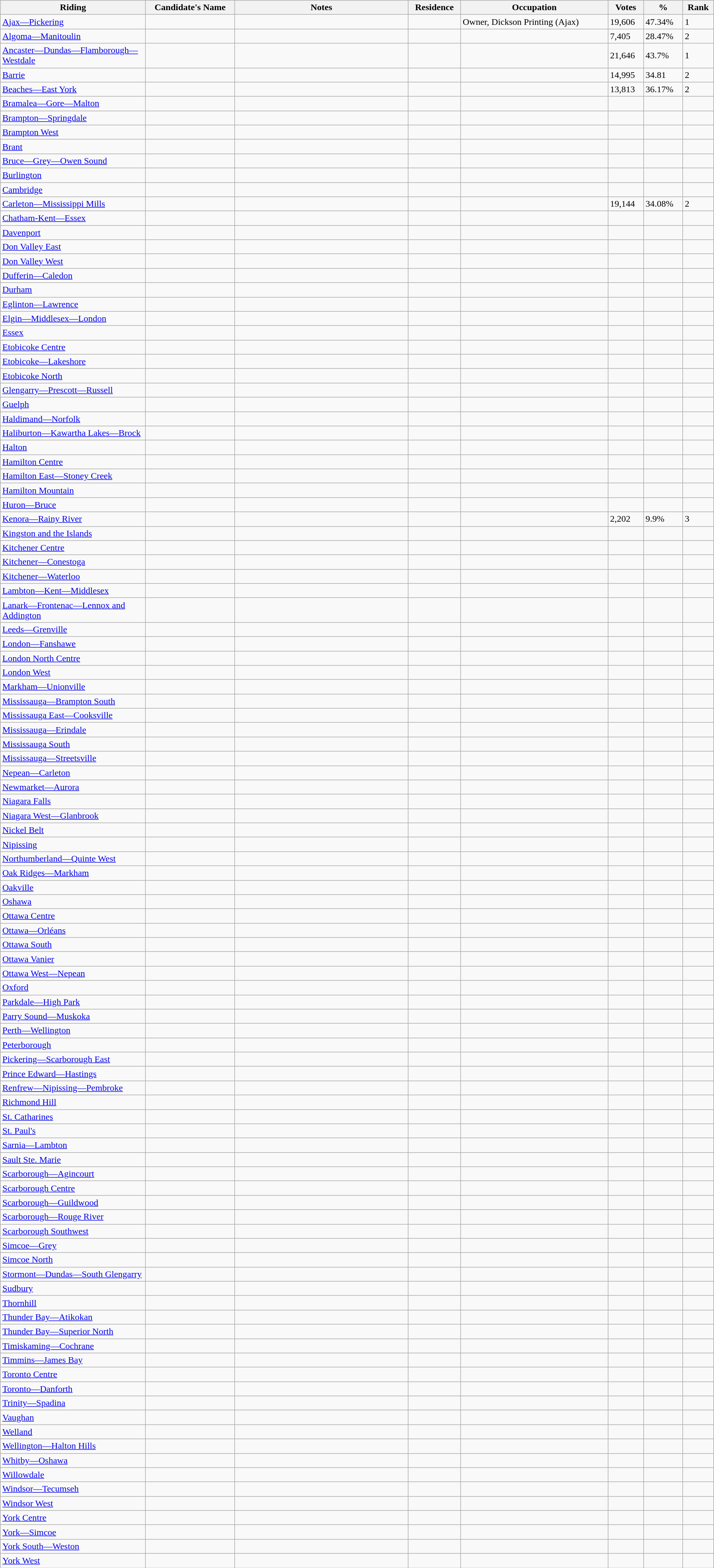<table class="wikitable sortable" width="100%">
<tr>
<th style="width:250px;">Riding<br></th>
<th style="width:150px;">Candidate's Name</th>
<th style="width:300px;">Notes</th>
<th>Residence</th>
<th>Occupation</th>
<th>Votes</th>
<th>%</th>
<th>Rank</th>
</tr>
<tr>
<td><a href='#'>Ajax—Pickering</a></td>
<td></td>
<td></td>
<td></td>
<td>Owner, Dickson Printing (Ajax)</td>
<td>19,606</td>
<td>47.34%</td>
<td>1</td>
</tr>
<tr>
<td><a href='#'>Algoma—Manitoulin</a></td>
<td></td>
<td></td>
<td></td>
<td></td>
<td>7,405</td>
<td>28.47%</td>
<td>2</td>
</tr>
<tr>
<td><a href='#'>Ancaster—Dundas—Flamborough—Westdale</a></td>
<td></td>
<td></td>
<td></td>
<td></td>
<td>21,646</td>
<td>43.7%</td>
<td>1</td>
</tr>
<tr>
<td><a href='#'>Barrie</a></td>
<td></td>
<td></td>
<td></td>
<td></td>
<td>14,995</td>
<td>34.81</td>
<td>2</td>
</tr>
<tr>
<td><a href='#'>Beaches—East York</a></td>
<td></td>
<td></td>
<td></td>
<td></td>
<td>13,813</td>
<td>36.17%</td>
<td>2</td>
</tr>
<tr>
<td><a href='#'>Bramalea—Gore—Malton</a></td>
<td></td>
<td></td>
<td></td>
<td></td>
<td></td>
<td></td>
<td></td>
</tr>
<tr>
<td><a href='#'>Brampton—Springdale</a></td>
<td></td>
<td></td>
<td></td>
<td></td>
<td></td>
<td></td>
<td></td>
</tr>
<tr>
<td><a href='#'>Brampton West</a></td>
<td></td>
<td></td>
<td></td>
<td></td>
<td></td>
<td></td>
<td></td>
</tr>
<tr>
<td><a href='#'>Brant</a></td>
<td></td>
<td></td>
<td></td>
<td></td>
<td></td>
<td></td>
<td></td>
</tr>
<tr>
<td><a href='#'>Bruce—Grey—Owen Sound</a></td>
<td></td>
<td></td>
<td></td>
<td></td>
<td></td>
<td></td>
<td></td>
</tr>
<tr>
<td><a href='#'>Burlington</a></td>
<td></td>
<td></td>
<td></td>
<td></td>
<td></td>
<td></td>
<td></td>
</tr>
<tr>
<td><a href='#'>Cambridge</a></td>
<td></td>
<td></td>
<td></td>
<td></td>
<td></td>
<td></td>
<td></td>
</tr>
<tr>
<td><a href='#'>Carleton—Mississippi Mills</a></td>
<td></td>
<td></td>
<td></td>
<td></td>
<td>19,144</td>
<td>34.08%</td>
<td>2</td>
</tr>
<tr>
<td><a href='#'>Chatham-Kent—Essex</a></td>
<td></td>
<td></td>
<td></td>
<td></td>
<td></td>
<td></td>
<td></td>
</tr>
<tr>
<td><a href='#'>Davenport</a></td>
<td></td>
<td></td>
<td></td>
<td></td>
<td></td>
<td></td>
<td></td>
</tr>
<tr>
<td><a href='#'>Don Valley East</a></td>
<td></td>
<td></td>
<td></td>
<td></td>
<td></td>
<td></td>
<td></td>
</tr>
<tr>
<td><a href='#'>Don Valley West</a></td>
<td></td>
<td></td>
<td></td>
<td></td>
<td></td>
<td></td>
<td></td>
</tr>
<tr>
<td><a href='#'>Dufferin—Caledon</a></td>
<td></td>
<td></td>
<td></td>
<td></td>
<td></td>
<td></td>
<td></td>
</tr>
<tr>
<td><a href='#'>Durham</a></td>
<td></td>
<td></td>
<td></td>
<td></td>
<td></td>
<td></td>
<td></td>
</tr>
<tr>
<td><a href='#'>Eglinton—Lawrence</a></td>
<td></td>
<td></td>
<td></td>
<td></td>
<td></td>
<td></td>
<td></td>
</tr>
<tr>
<td><a href='#'>Elgin—Middlesex—London</a></td>
<td></td>
<td></td>
<td></td>
<td></td>
<td></td>
<td></td>
<td></td>
</tr>
<tr>
<td><a href='#'>Essex</a></td>
<td></td>
<td></td>
<td></td>
<td></td>
<td></td>
<td></td>
<td></td>
</tr>
<tr>
<td><a href='#'>Etobicoke Centre</a></td>
<td></td>
<td></td>
<td></td>
<td></td>
<td></td>
<td></td>
<td></td>
</tr>
<tr>
<td><a href='#'>Etobicoke—Lakeshore</a></td>
<td></td>
<td></td>
<td></td>
<td></td>
<td></td>
<td></td>
<td></td>
</tr>
<tr>
<td><a href='#'>Etobicoke North</a></td>
<td></td>
<td></td>
<td></td>
<td></td>
<td></td>
<td></td>
<td></td>
</tr>
<tr>
<td><a href='#'>Glengarry—Prescott—Russell</a></td>
<td></td>
<td></td>
<td></td>
<td></td>
<td></td>
<td></td>
<td></td>
</tr>
<tr>
<td><a href='#'>Guelph</a></td>
<td></td>
<td></td>
<td></td>
<td></td>
<td></td>
<td></td>
<td></td>
</tr>
<tr>
<td><a href='#'>Haldimand—Norfolk</a></td>
<td></td>
<td></td>
<td></td>
<td></td>
<td></td>
<td></td>
<td></td>
</tr>
<tr>
<td><a href='#'>Haliburton—Kawartha Lakes—Brock</a></td>
<td></td>
<td></td>
<td></td>
<td></td>
<td></td>
<td></td>
<td></td>
</tr>
<tr>
<td><a href='#'>Halton</a></td>
<td></td>
<td></td>
<td></td>
<td></td>
<td></td>
<td></td>
<td></td>
</tr>
<tr>
<td><a href='#'>Hamilton Centre</a></td>
<td></td>
<td></td>
<td></td>
<td></td>
<td></td>
<td></td>
<td></td>
</tr>
<tr>
<td><a href='#'>Hamilton East—Stoney Creek</a></td>
<td></td>
<td></td>
<td></td>
<td></td>
<td></td>
<td></td>
<td></td>
</tr>
<tr>
<td><a href='#'>Hamilton Mountain</a></td>
<td></td>
<td></td>
<td></td>
<td></td>
<td></td>
<td></td>
<td></td>
</tr>
<tr>
<td><a href='#'>Huron—Bruce</a></td>
<td></td>
<td></td>
<td></td>
<td></td>
<td></td>
<td></td>
<td></td>
</tr>
<tr>
<td><a href='#'>Kenora—Rainy River</a></td>
<td></td>
<td></td>
<td></td>
<td></td>
<td>2,202</td>
<td>9.9%</td>
<td>3</td>
</tr>
<tr>
<td><a href='#'>Kingston and the Islands</a></td>
<td></td>
<td></td>
<td></td>
<td></td>
<td></td>
<td></td>
<td></td>
</tr>
<tr>
<td><a href='#'>Kitchener Centre</a></td>
<td></td>
<td></td>
<td></td>
<td></td>
<td></td>
<td></td>
<td></td>
</tr>
<tr>
<td><a href='#'>Kitchener—Conestoga</a></td>
<td></td>
<td></td>
<td></td>
<td></td>
<td></td>
<td></td>
<td></td>
</tr>
<tr>
<td><a href='#'>Kitchener—Waterloo</a></td>
<td></td>
<td></td>
<td></td>
<td></td>
<td></td>
<td></td>
<td></td>
</tr>
<tr>
<td><a href='#'>Lambton—Kent—Middlesex</a></td>
<td></td>
<td></td>
<td></td>
<td></td>
<td></td>
<td></td>
<td></td>
</tr>
<tr>
<td><a href='#'>Lanark—Frontenac—Lennox and Addington</a></td>
<td></td>
<td></td>
<td></td>
<td></td>
<td></td>
<td></td>
<td></td>
</tr>
<tr>
<td><a href='#'>Leeds—Grenville</a></td>
<td></td>
<td></td>
<td></td>
<td></td>
<td></td>
<td></td>
<td></td>
</tr>
<tr>
<td><a href='#'>London—Fanshawe</a></td>
<td></td>
<td></td>
<td></td>
<td></td>
<td></td>
<td></td>
<td></td>
</tr>
<tr>
<td><a href='#'>London North Centre</a></td>
<td></td>
<td></td>
<td></td>
<td></td>
<td></td>
<td></td>
<td></td>
</tr>
<tr>
<td><a href='#'>London West</a></td>
<td></td>
<td></td>
<td></td>
<td></td>
<td></td>
<td></td>
<td></td>
</tr>
<tr>
<td><a href='#'>Markham—Unionville</a></td>
<td></td>
<td></td>
<td></td>
<td></td>
<td></td>
<td></td>
<td></td>
</tr>
<tr>
<td><a href='#'>Mississauga—Brampton South</a></td>
<td></td>
<td></td>
<td></td>
<td></td>
<td></td>
<td></td>
<td></td>
</tr>
<tr>
<td><a href='#'>Mississauga East—Cooksville</a></td>
<td></td>
<td></td>
<td></td>
<td></td>
<td></td>
<td></td>
<td></td>
</tr>
<tr>
<td><a href='#'>Mississauga—Erindale</a></td>
<td></td>
<td></td>
<td></td>
<td></td>
<td></td>
<td></td>
<td></td>
</tr>
<tr>
<td><a href='#'>Mississauga South</a></td>
<td></td>
<td></td>
<td></td>
<td></td>
<td></td>
<td></td>
<td></td>
</tr>
<tr>
<td><a href='#'>Mississauga—Streetsville</a></td>
<td></td>
<td></td>
<td></td>
<td></td>
<td></td>
<td></td>
<td></td>
</tr>
<tr>
<td><a href='#'>Nepean—Carleton</a></td>
<td></td>
<td></td>
<td></td>
<td></td>
<td></td>
<td></td>
<td></td>
</tr>
<tr>
<td><a href='#'>Newmarket—Aurora</a></td>
<td></td>
<td></td>
<td></td>
<td></td>
<td></td>
<td></td>
<td></td>
</tr>
<tr>
<td><a href='#'>Niagara Falls</a></td>
<td></td>
<td></td>
<td></td>
<td></td>
<td></td>
<td></td>
<td></td>
</tr>
<tr>
<td><a href='#'>Niagara West—Glanbrook</a></td>
<td></td>
<td></td>
<td></td>
<td></td>
<td></td>
<td></td>
<td></td>
</tr>
<tr>
<td><a href='#'>Nickel Belt</a></td>
<td></td>
<td></td>
<td></td>
<td></td>
<td></td>
<td></td>
<td></td>
</tr>
<tr>
<td><a href='#'>Nipissing</a></td>
<td></td>
<td></td>
<td></td>
<td></td>
<td></td>
<td></td>
<td></td>
</tr>
<tr>
<td><a href='#'>Northumberland—Quinte West</a></td>
<td></td>
<td></td>
<td></td>
<td></td>
<td></td>
<td></td>
<td></td>
</tr>
<tr>
<td><a href='#'>Oak Ridges—Markham</a></td>
<td></td>
<td></td>
<td></td>
<td></td>
<td></td>
<td></td>
<td></td>
</tr>
<tr>
<td><a href='#'>Oakville</a></td>
<td></td>
<td></td>
<td></td>
<td></td>
<td></td>
<td></td>
<td></td>
</tr>
<tr>
<td><a href='#'>Oshawa</a></td>
<td></td>
<td></td>
<td></td>
<td></td>
<td></td>
<td></td>
<td></td>
</tr>
<tr>
<td><a href='#'>Ottawa Centre</a></td>
<td></td>
<td></td>
<td></td>
<td></td>
<td></td>
<td></td>
<td></td>
</tr>
<tr>
<td><a href='#'>Ottawa—Orléans</a></td>
<td></td>
<td></td>
<td></td>
<td></td>
<td></td>
<td></td>
<td></td>
</tr>
<tr>
<td><a href='#'>Ottawa South</a></td>
<td></td>
<td></td>
<td></td>
<td></td>
<td></td>
<td></td>
<td></td>
</tr>
<tr>
<td><a href='#'>Ottawa Vanier</a></td>
<td></td>
<td></td>
<td></td>
<td></td>
<td></td>
<td></td>
<td></td>
</tr>
<tr>
<td><a href='#'>Ottawa West—Nepean</a></td>
<td></td>
<td></td>
<td></td>
<td></td>
<td></td>
<td></td>
<td></td>
</tr>
<tr>
<td><a href='#'>Oxford</a></td>
<td></td>
<td></td>
<td></td>
<td></td>
<td></td>
<td></td>
<td></td>
</tr>
<tr>
<td><a href='#'>Parkdale—High Park</a></td>
<td></td>
<td></td>
<td></td>
<td></td>
<td></td>
<td></td>
<td></td>
</tr>
<tr>
<td><a href='#'>Parry Sound—Muskoka</a></td>
<td></td>
<td></td>
<td></td>
<td></td>
<td></td>
<td></td>
<td></td>
</tr>
<tr>
<td><a href='#'>Perth—Wellington</a></td>
<td></td>
<td></td>
<td></td>
<td></td>
<td></td>
<td></td>
<td></td>
</tr>
<tr>
<td><a href='#'>Peterborough</a></td>
<td></td>
<td></td>
<td></td>
<td></td>
<td></td>
<td></td>
<td></td>
</tr>
<tr>
<td><a href='#'>Pickering—Scarborough East</a></td>
<td></td>
<td></td>
<td></td>
<td></td>
<td></td>
<td></td>
<td></td>
</tr>
<tr>
<td><a href='#'>Prince Edward—Hastings</a></td>
<td></td>
<td></td>
<td></td>
<td></td>
<td></td>
<td></td>
<td></td>
</tr>
<tr>
<td><a href='#'>Renfrew—Nipissing—Pembroke</a></td>
<td></td>
<td></td>
<td></td>
<td></td>
<td></td>
<td></td>
<td></td>
</tr>
<tr>
<td><a href='#'>Richmond Hill</a></td>
<td></td>
<td></td>
<td></td>
<td></td>
<td></td>
<td></td>
<td></td>
</tr>
<tr>
<td><a href='#'>St. Catharines</a></td>
<td></td>
<td></td>
<td></td>
<td></td>
<td></td>
<td></td>
<td></td>
</tr>
<tr>
<td><a href='#'>St. Paul's</a></td>
<td></td>
<td></td>
<td></td>
<td></td>
<td></td>
<td></td>
<td></td>
</tr>
<tr>
<td><a href='#'>Sarnia—Lambton</a></td>
<td></td>
<td></td>
<td></td>
<td></td>
<td></td>
<td></td>
<td></td>
</tr>
<tr>
<td><a href='#'>Sault Ste. Marie</a></td>
<td></td>
<td></td>
<td></td>
<td></td>
<td></td>
<td></td>
<td></td>
</tr>
<tr>
<td><a href='#'>Scarborough—Agincourt</a></td>
<td></td>
<td></td>
<td></td>
<td></td>
<td></td>
<td></td>
<td></td>
</tr>
<tr>
<td><a href='#'>Scarborough Centre</a></td>
<td></td>
<td></td>
<td></td>
<td></td>
<td></td>
<td></td>
<td></td>
</tr>
<tr>
<td><a href='#'>Scarborough—Guildwood</a></td>
<td></td>
<td></td>
<td></td>
<td></td>
<td></td>
<td></td>
<td></td>
</tr>
<tr>
<td><a href='#'>Scarborough—Rouge River</a></td>
<td></td>
<td></td>
<td></td>
<td></td>
<td></td>
<td></td>
<td></td>
</tr>
<tr>
<td><a href='#'>Scarborough Southwest</a></td>
<td></td>
<td></td>
<td></td>
<td></td>
<td></td>
<td></td>
<td></td>
</tr>
<tr>
<td><a href='#'>Simcoe—Grey</a></td>
<td></td>
<td></td>
<td></td>
<td></td>
<td></td>
<td></td>
<td></td>
</tr>
<tr>
<td><a href='#'>Simcoe North</a></td>
<td></td>
<td></td>
<td></td>
<td></td>
<td></td>
<td></td>
<td></td>
</tr>
<tr>
<td><a href='#'>Stormont—Dundas—South Glengarry</a></td>
<td></td>
<td></td>
<td></td>
<td></td>
<td></td>
<td></td>
<td></td>
</tr>
<tr>
<td><a href='#'>Sudbury</a></td>
<td></td>
<td></td>
<td></td>
<td></td>
<td></td>
<td></td>
<td></td>
</tr>
<tr>
<td><a href='#'>Thornhill</a></td>
<td></td>
<td></td>
<td></td>
<td></td>
<td></td>
<td></td>
<td></td>
</tr>
<tr>
<td><a href='#'>Thunder Bay—Atikokan</a></td>
<td></td>
<td></td>
<td></td>
<td></td>
<td></td>
<td></td>
<td></td>
</tr>
<tr>
<td><a href='#'>Thunder Bay—Superior North</a></td>
<td></td>
<td></td>
<td></td>
<td></td>
<td></td>
<td></td>
<td></td>
</tr>
<tr>
<td><a href='#'>Timiskaming—Cochrane</a></td>
<td></td>
<td></td>
<td></td>
<td></td>
<td></td>
<td></td>
<td></td>
</tr>
<tr>
<td><a href='#'>Timmins—James Bay</a></td>
<td></td>
<td></td>
<td></td>
<td></td>
<td></td>
<td></td>
<td></td>
</tr>
<tr>
<td><a href='#'>Toronto Centre</a></td>
<td></td>
<td></td>
<td></td>
<td></td>
<td></td>
<td></td>
<td></td>
</tr>
<tr>
<td><a href='#'>Toronto—Danforth</a></td>
<td></td>
<td></td>
<td></td>
<td></td>
<td></td>
<td></td>
<td></td>
</tr>
<tr>
<td><a href='#'>Trinity—Spadina</a></td>
<td></td>
<td></td>
<td></td>
<td></td>
<td></td>
<td></td>
<td></td>
</tr>
<tr>
<td><a href='#'>Vaughan</a></td>
<td></td>
<td></td>
<td></td>
<td></td>
<td></td>
<td></td>
<td></td>
</tr>
<tr>
<td><a href='#'>Welland</a></td>
<td></td>
<td></td>
<td></td>
<td></td>
<td></td>
<td></td>
<td></td>
</tr>
<tr>
<td><a href='#'>Wellington—Halton Hills</a></td>
<td></td>
<td></td>
<td></td>
<td></td>
<td></td>
<td></td>
<td></td>
</tr>
<tr>
<td><a href='#'>Whitby—Oshawa</a></td>
<td></td>
<td></td>
<td></td>
<td></td>
<td></td>
<td></td>
<td></td>
</tr>
<tr>
<td><a href='#'>Willowdale</a></td>
<td></td>
<td></td>
<td></td>
<td></td>
<td></td>
<td></td>
<td></td>
</tr>
<tr>
<td><a href='#'>Windsor—Tecumseh</a></td>
<td></td>
<td></td>
<td></td>
<td></td>
<td></td>
<td></td>
<td></td>
</tr>
<tr>
<td><a href='#'>Windsor West</a></td>
<td></td>
<td></td>
<td></td>
<td></td>
<td></td>
<td></td>
<td></td>
</tr>
<tr>
<td><a href='#'>York Centre</a></td>
<td></td>
<td></td>
<td></td>
<td></td>
<td></td>
<td></td>
<td></td>
</tr>
<tr>
<td><a href='#'>York—Simcoe</a></td>
<td></td>
<td></td>
<td></td>
<td></td>
<td></td>
<td></td>
<td></td>
</tr>
<tr>
<td><a href='#'>York South—Weston</a></td>
<td></td>
<td></td>
<td></td>
<td></td>
<td></td>
<td></td>
<td></td>
</tr>
<tr>
<td><a href='#'>York West</a></td>
<td></td>
<td></td>
<td></td>
<td></td>
<td></td>
<td></td>
<td></td>
</tr>
</table>
